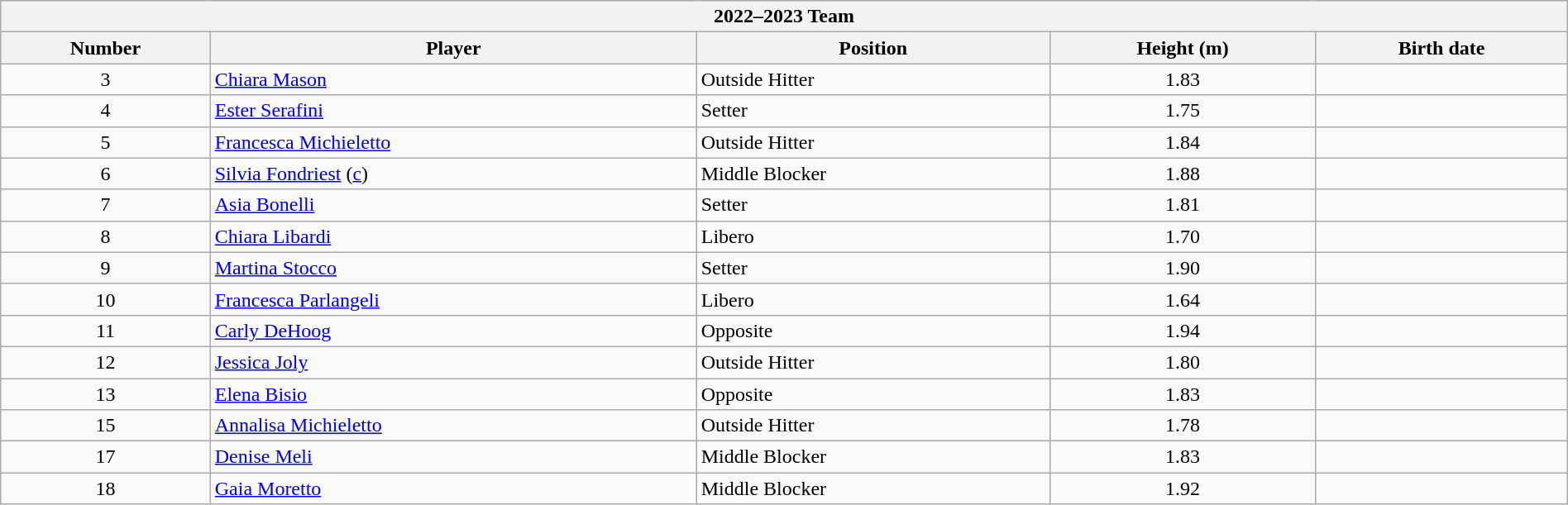<table class="wikitable collapsible collapsed" style="width:100%;">
<tr>
<th colspan=6><strong>2022–2023 Team</strong></th>
</tr>
<tr>
<th>Number</th>
<th>Player</th>
<th>Position</th>
<th>Height (m)</th>
<th>Birth date</th>
</tr>
<tr>
<td align=center>3</td>
<td> <a href='#'>Chiara Mason</a></td>
<td>Outside Hitter</td>
<td align=center>1.83</td>
<td></td>
</tr>
<tr>
<td align=center>4</td>
<td> <a href='#'>Ester Serafini</a></td>
<td>Setter</td>
<td align=center>1.75</td>
<td></td>
</tr>
<tr>
<td align=center>5</td>
<td> <a href='#'>Francesca Michieletto</a></td>
<td>Outside Hitter</td>
<td align=center>1.84</td>
<td></td>
</tr>
<tr>
<td align=center>6</td>
<td> <a href='#'>Silvia Fondriest</a> (<a href='#'>c</a>)</td>
<td>Middle Blocker</td>
<td align=center>1.88</td>
<td></td>
</tr>
<tr>
<td align=center>7</td>
<td> <a href='#'>Asia Bonelli</a></td>
<td>Setter</td>
<td align=center>1.81</td>
<td></td>
</tr>
<tr>
<td align=center>8</td>
<td> <a href='#'>Chiara Libardi</a></td>
<td>Libero</td>
<td align=center>1.70</td>
<td></td>
</tr>
<tr>
<td align=center>9</td>
<td> <a href='#'>Martina Stocco</a></td>
<td>Setter</td>
<td align=center>1.90</td>
<td></td>
</tr>
<tr>
<td align=center>10</td>
<td> <a href='#'>Francesca Parlangeli</a></td>
<td>Libero</td>
<td align=center>1.64</td>
<td></td>
</tr>
<tr>
<td align=center>11</td>
<td> <a href='#'>Carly DeHoog</a></td>
<td>Opposite</td>
<td align=center>1.94</td>
<td></td>
</tr>
<tr>
<td align=center>12</td>
<td> <a href='#'>Jessica Joly</a></td>
<td>Outside Hitter</td>
<td align=center>1.80</td>
<td></td>
</tr>
<tr>
<td align=center>13</td>
<td> <a href='#'>Elena Bisio</a></td>
<td>Opposite</td>
<td align=center>1.83</td>
<td></td>
</tr>
<tr>
<td align=center>15</td>
<td> <a href='#'>Annalisa Michieletto</a></td>
<td>Outside Hitter</td>
<td align=center>1.78</td>
<td></td>
</tr>
<tr>
<td align=center>17</td>
<td> <a href='#'>Denise Meli</a></td>
<td>Middle Blocker</td>
<td align=center>1.83</td>
<td></td>
</tr>
<tr>
<td align=center>18</td>
<td> <a href='#'>Gaia Moretto</a></td>
<td>Middle Blocker</td>
<td align=center>1.92</td>
<td></td>
</tr>
</table>
